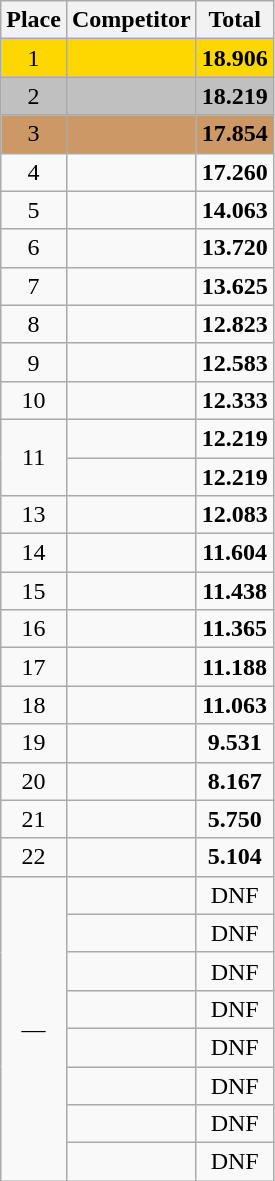<table class=wikitable style="text-align:center">
<tr>
<th>Place</th>
<th>Competitor</th>
<th>Total</th>
</tr>
<tr align=center bgcolor=gold>
<td>1</td>
<td align=left></td>
<td><strong>18.906</strong></td>
</tr>
<tr align=center bgcolor=silver>
<td>2</td>
<td align=left></td>
<td><strong>18.219</strong></td>
</tr>
<tr align=center bgcolor=cc9966>
<td>3</td>
<td align=left></td>
<td><strong>17.854</strong></td>
</tr>
<tr>
<td>4</td>
<td align=left></td>
<td><strong>17.260</strong></td>
</tr>
<tr>
<td>5</td>
<td align=left></td>
<td><strong>14.063</strong></td>
</tr>
<tr>
<td>6</td>
<td align=left></td>
<td><strong>13.720</strong></td>
</tr>
<tr>
<td>7</td>
<td align=left></td>
<td><strong>13.625</strong></td>
</tr>
<tr>
<td>8</td>
<td align=left></td>
<td><strong>12.823</strong></td>
</tr>
<tr>
<td>9</td>
<td align=left></td>
<td><strong>12.583</strong></td>
</tr>
<tr>
<td>10</td>
<td align=left></td>
<td><strong>12.333</strong></td>
</tr>
<tr>
<td rowspan=2>11</td>
<td align=left></td>
<td><strong>12.219</strong></td>
</tr>
<tr>
<td align=left></td>
<td><strong>12.219</strong></td>
</tr>
<tr>
<td>13</td>
<td align=left></td>
<td><strong>12.083</strong></td>
</tr>
<tr>
<td>14</td>
<td align=left></td>
<td><strong>11.604</strong></td>
</tr>
<tr>
<td>15</td>
<td align=left></td>
<td><strong>11.438</strong></td>
</tr>
<tr>
<td>16</td>
<td align=left></td>
<td><strong>11.365</strong></td>
</tr>
<tr>
<td>17</td>
<td align=left></td>
<td><strong>11.188</strong></td>
</tr>
<tr>
<td>18</td>
<td align=left></td>
<td><strong>11.063</strong></td>
</tr>
<tr>
<td>19</td>
<td align=left></td>
<td><strong>9.531</strong></td>
</tr>
<tr>
<td>20</td>
<td align=left></td>
<td><strong>8.167</strong></td>
</tr>
<tr>
<td>21</td>
<td align=left></td>
<td><strong>5.750</strong></td>
</tr>
<tr>
<td>22</td>
<td align=left></td>
<td><strong>5.104</strong></td>
</tr>
<tr>
<td rowspan=8>—</td>
<td align=left></td>
<td>DNF</td>
</tr>
<tr>
<td align=left></td>
<td>DNF</td>
</tr>
<tr>
<td align=left></td>
<td>DNF</td>
</tr>
<tr>
<td align=left></td>
<td>DNF</td>
</tr>
<tr>
<td align=left></td>
<td>DNF</td>
</tr>
<tr>
<td align=left></td>
<td>DNF</td>
</tr>
<tr>
<td align=left></td>
<td>DNF</td>
</tr>
<tr>
<td align=left></td>
<td>DNF</td>
</tr>
</table>
